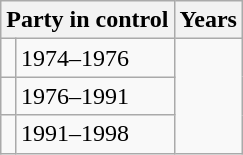<table class="wikitable">
<tr>
<th colspan="2">Party in control</th>
<th>Years</th>
</tr>
<tr>
<td></td>
<td>1974–1976</td>
</tr>
<tr>
<td></td>
<td>1976–1991</td>
</tr>
<tr>
<td></td>
<td>1991–1998</td>
</tr>
</table>
